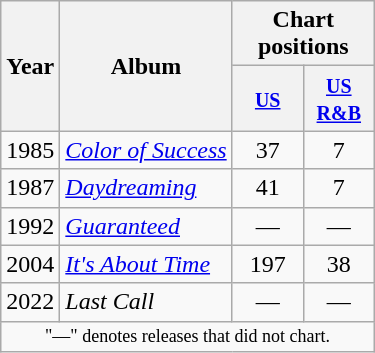<table class="wikitable">
<tr>
<th rowspan=2>Year</th>
<th rowspan=2>Album</th>
<th colspan=2>Chart positions</th>
</tr>
<tr>
<th width=40><small><a href='#'>US</a></small><br></th>
<th width=40><small><a href='#'>US<br>R&B</a></small><br></th>
</tr>
<tr>
<td>1985</td>
<td><em><a href='#'>Color of Success</a></em></td>
<td style="text-align:center;">37</td>
<td style="text-align:center;">7</td>
</tr>
<tr>
<td>1987</td>
<td><em><a href='#'>Daydreaming</a></em></td>
<td style="text-align:center;">41</td>
<td style="text-align:center;">7</td>
</tr>
<tr>
<td>1992</td>
<td><em><a href='#'>Guaranteed</a></em></td>
<td style="text-align:center;">—</td>
<td style="text-align:center;">—</td>
</tr>
<tr>
<td>2004</td>
<td><em><a href='#'>It's About Time</a></em></td>
<td style="text-align:center;">197</td>
<td style="text-align:center;">38</td>
</tr>
<tr>
<td>2022</td>
<td><em>Last Call</em></td>
<td style="text-align:center;">—</td>
<td style="text-align:center;">—</td>
</tr>
<tr>
<td colspan="7" style="text-align:center; font-size:9pt;">"—" denotes releases that did not chart.</td>
</tr>
</table>
